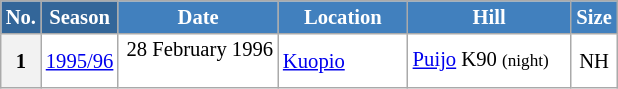<table class="wikitable sortable" style="font-size:86%; line-height:15px; text-align:left; border:grey solid 1px; border-collapse:collapse; background:#ffffff;">
<tr style="background:#efefef;">
<th style="background-color:#369; color:white; width:10px;">No.</th>
<th style="background-color:#369; color:white;  width:30px;">Season</th>
<th style="background-color:#4180be; color:white; width:100px;">Date</th>
<th style="background-color:#4180be; color:white; width:80px;">Location</th>
<th style="background-color:#4180be; color:white; width:102px;">Hill</th>
<th style="background-color:#4180be; color:white; width:25px;">Size</th>
</tr>
<tr>
<th scope=row style="text-align:center;">1</th>
<td align=center><a href='#'>1995/96</a></td>
<td align=right>28 February 1996  </td>
<td> <a href='#'>Kuopio</a></td>
<td><a href='#'>Puijo</a> K90 <small>(night)</small></td>
<td align=center>NH</td>
</tr>
</table>
